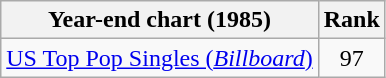<table class="wikitable">
<tr>
<th>Year-end chart (1985)</th>
<th>Rank</th>
</tr>
<tr>
<td><a href='#'>US Top Pop Singles (<em>Billboard</em>)</a></td>
<td style="text-align:center;">97</td>
</tr>
</table>
